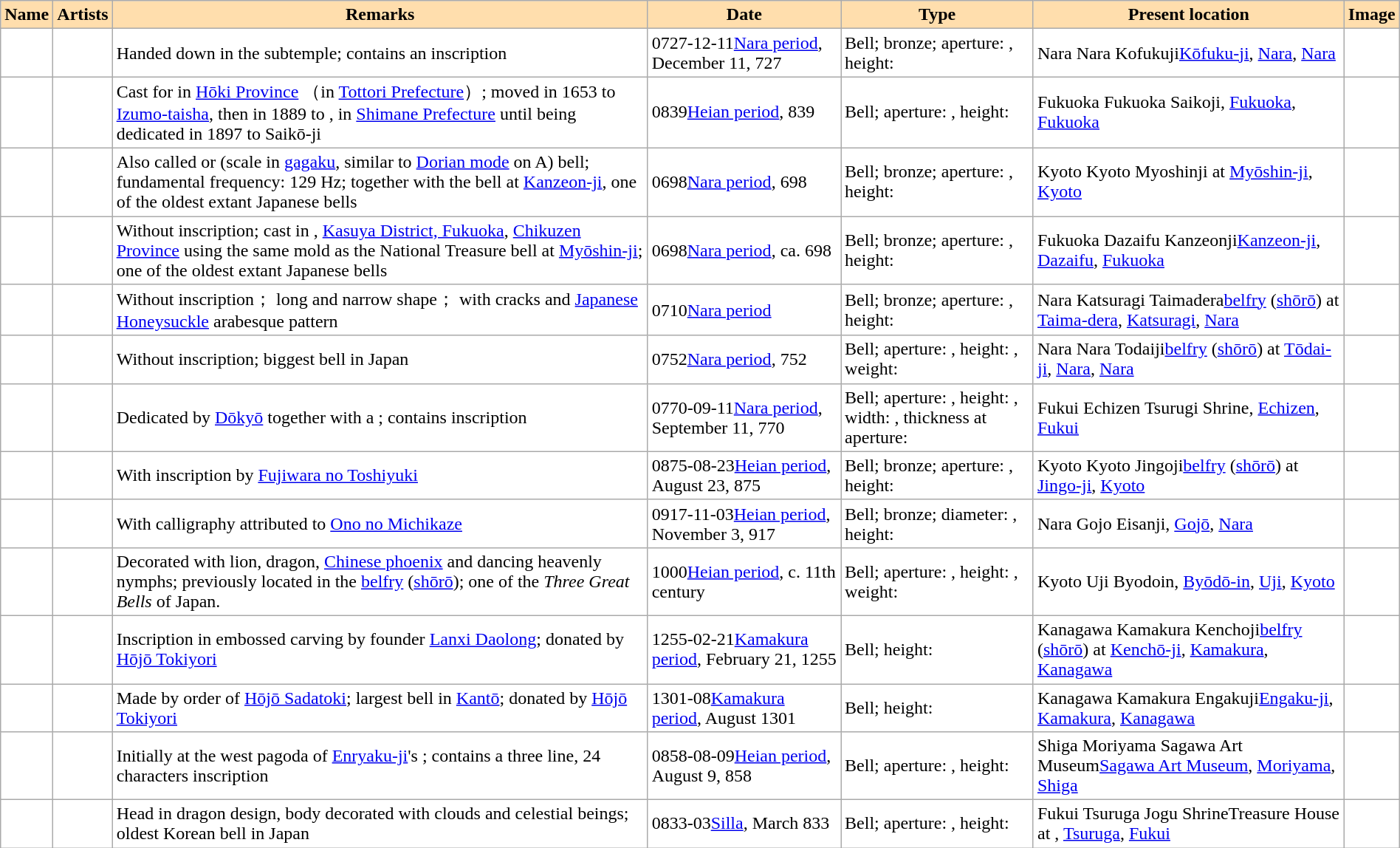<table class="wikitable sortable" width="100%" style="background:#ffffff;">
<tr>
<th align="left" style="background:#ffdead;">Name</th>
<th align="left" style="background:#ffdead;">Artists</th>
<th align="left" style="background:#ffdead;" class="unsortable">Remarks</th>
<th align="left" style="background:#ffdead;">Date</th>
<th align="left" style="background:#ffdead;" class="unsortable">Type</th>
<th align="left" style="background:#ffdead;">Present location</th>
<th align="left" style="background:#ffdead;" class="unsortable">Image</th>
</tr>
<tr>
<td></td>
<td></td>
<td>Handed down in the  subtemple; contains an inscription</td>
<td><span>0727-12-11</span><a href='#'>Nara period</a>, December 11, 727</td>
<td>Bell; bronze; aperture: , height: </td>
<td><span>Nara Nara Kofukuji</span><a href='#'>Kōfuku-ji</a>, <a href='#'>Nara</a>, <a href='#'>Nara</a></td>
<td></td>
</tr>
<tr>
<td></td>
<td></td>
<td>Cast for  in <a href='#'>Hōki Province</a> （in <a href='#'>Tottori Prefecture</a>）; moved in 1653 to <a href='#'>Izumo-taisha</a>, then in 1889 to ,  in <a href='#'>Shimane Prefecture</a> until being dedicated in 1897 to Saikō-ji</td>
<td><span>0839</span><a href='#'>Heian period</a>, 839</td>
<td>Bell; aperture: , height: </td>
<td><span>Fukuoka Fukuoka Saikoji</span>, <a href='#'>Fukuoka</a>, <a href='#'>Fukuoka</a></td>
<td></td>
</tr>
<tr>
<td></td>
<td></td>
<td>Also called  or  (scale in <a href='#'>gagaku</a>, similar to <a href='#'>Dorian mode</a> on A) bell; fundamental frequency: 129 Hz; together with the bell at <a href='#'>Kanzeon-ji</a>, one of the oldest extant Japanese bells</td>
<td><span>0698</span><a href='#'>Nara period</a>, 698</td>
<td>Bell; bronze; aperture: , height: </td>
<td><span>Kyoto Kyoto Myoshinji</span> at <a href='#'>Myōshin-ji</a>, <a href='#'>Kyoto</a></td>
<td></td>
</tr>
<tr>
<td></td>
<td></td>
<td>Without inscription; cast in , <a href='#'>Kasuya District, Fukuoka</a>, <a href='#'>Chikuzen Province</a> using the same mold as the National Treasure bell at <a href='#'>Myōshin-ji</a>; one of the oldest extant Japanese bells</td>
<td><span>0698</span><a href='#'>Nara period</a>, ca. 698</td>
<td>Bell; bronze; aperture: , height: </td>
<td><span>Fukuoka Dazaifu Kanzeonji</span><a href='#'>Kanzeon-ji</a>, <a href='#'>Dazaifu</a>, <a href='#'>Fukuoka</a></td>
<td></td>
</tr>
<tr>
<td></td>
<td></td>
<td>Without inscription； long and narrow shape； with cracks and <a href='#'>Japanese Honeysuckle</a> arabesque pattern</td>
<td><span>0710</span><a href='#'>Nara period</a></td>
<td>Bell; bronze; aperture: , height: </td>
<td><span>Nara Katsuragi Taimadera</span><a href='#'>belfry</a> (<a href='#'>shōrō</a>) at <a href='#'>Taima-dera</a>, <a href='#'>Katsuragi</a>, <a href='#'>Nara</a></td>
<td></td>
</tr>
<tr>
<td></td>
<td></td>
<td>Without inscription; biggest bell in Japan</td>
<td><span>0752</span><a href='#'>Nara period</a>, 752</td>
<td>Bell; aperture: , height: , weight: </td>
<td><span>Nara Nara Todaiji</span><a href='#'>belfry</a> (<a href='#'>shōrō</a>) at <a href='#'>Tōdai-ji</a>, <a href='#'>Nara</a>, <a href='#'>Nara</a></td>
<td></td>
</tr>
<tr>
<td></td>
<td></td>
<td>Dedicated by <a href='#'>Dōkyō</a> together with a ; contains inscription</td>
<td><span>0770-09-11</span><a href='#'>Nara period</a>, September 11, 770</td>
<td>Bell; aperture: , height: , width: , thickness at aperture: </td>
<td><span>Fukui Echizen Tsurugi Shrine</span>, <a href='#'>Echizen</a>, <a href='#'>Fukui</a></td>
<td></td>
</tr>
<tr>
<td></td>
<td></td>
<td>With inscription by <a href='#'>Fujiwara no Toshiyuki</a></td>
<td><span>0875-08-23</span><a href='#'>Heian period</a>, August 23, 875</td>
<td>Bell; bronze; aperture: , height: </td>
<td><span>Kyoto Kyoto Jingoji</span><a href='#'>belfry</a> (<a href='#'>shōrō</a>) at <a href='#'>Jingo-ji</a>, <a href='#'>Kyoto</a></td>
<td></td>
</tr>
<tr>
<td></td>
<td></td>
<td>With calligraphy attributed to <a href='#'>Ono no Michikaze</a></td>
<td><span>0917-11-03</span><a href='#'>Heian period</a>, November 3, 917</td>
<td>Bell; bronze; diameter: , height: </td>
<td><span>Nara Gojo Eisanji</span>, <a href='#'>Gojō</a>, <a href='#'>Nara</a></td>
<td></td>
</tr>
<tr>
<td></td>
<td></td>
<td>Decorated with lion, dragon, <a href='#'>Chinese phoenix</a> and dancing heavenly nymphs; previously located in the <a href='#'>belfry</a> (<a href='#'>shōrō</a>); one of the <em>Three Great Bells</em> of Japan.</td>
<td><span>1000</span><a href='#'>Heian period</a>, c. 11th century</td>
<td>Bell; aperture: , height: , weight: </td>
<td><span>Kyoto Uji Byodoin</span>, <a href='#'>Byōdō-in</a>, <a href='#'>Uji</a>, <a href='#'>Kyoto</a></td>
<td></td>
</tr>
<tr>
<td></td>
<td></td>
<td>Inscription in embossed carving by founder <a href='#'>Lanxi Daolong</a>; donated by <a href='#'>Hōjō Tokiyori</a></td>
<td><span>1255-02-21</span><a href='#'>Kamakura period</a>, February 21, 1255</td>
<td>Bell; height: </td>
<td><span>Kanagawa Kamakura Kenchoji</span><a href='#'>belfry</a> (<a href='#'>shōrō</a>) at <a href='#'>Kenchō-ji</a>, <a href='#'>Kamakura</a>, <a href='#'>Kanagawa</a></td>
<td></td>
</tr>
<tr>
<td></td>
<td></td>
<td>Made by order of <a href='#'>Hōjō Sadatoki</a>; largest bell in <a href='#'>Kantō</a>; donated by <a href='#'>Hōjō Tokiyori</a></td>
<td><span>1301-08</span><a href='#'>Kamakura period</a>, August 1301</td>
<td>Bell; height: </td>
<td><span>Kanagawa Kamakura Engakuji</span><a href='#'>Engaku-ji</a>, <a href='#'>Kamakura</a>, <a href='#'>Kanagawa</a></td>
<td></td>
</tr>
<tr>
<td></td>
<td></td>
<td>Initially at the west pagoda of <a href='#'>Enryaku-ji</a>'s ; contains a three line, 24 characters inscription</td>
<td><span>0858-08-09</span><a href='#'>Heian period</a>, August 9, 858</td>
<td>Bell; aperture: , height: </td>
<td><span>Shiga Moriyama Sagawa Art Museum</span><a href='#'>Sagawa Art Museum</a>, <a href='#'>Moriyama</a>, <a href='#'>Shiga</a></td>
<td></td>
</tr>
<tr>
<td></td>
<td></td>
<td>Head in dragon design, body decorated with clouds and celestial beings; oldest Korean bell in Japan</td>
<td><span>0833-03</span><a href='#'>Silla</a>, March 833</td>
<td>Bell; aperture: , height: </td>
<td><span>Fukui Tsuruga Jogu Shrine</span>Treasure House at , <a href='#'>Tsuruga</a>, <a href='#'>Fukui</a></td>
<td></td>
</tr>
</table>
